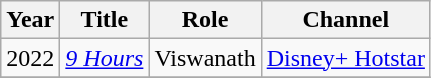<table class="wikitable">
<tr>
<th>Year</th>
<th>Title</th>
<th>Role</th>
<th>Channel</th>
</tr>
<tr>
<td>2022</td>
<td><em><a href='#'>9 Hours</a></em></td>
<td>Viswanath</td>
<td><a href='#'>Disney+ Hotstar</a></td>
</tr>
<tr>
</tr>
</table>
